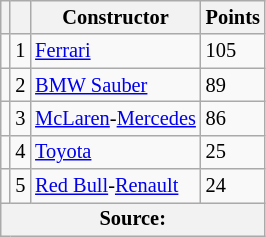<table class="wikitable" style="font-size: 85%;">
<tr>
<th></th>
<th></th>
<th>Constructor</th>
<th>Points</th>
</tr>
<tr>
<td></td>
<td style="text-align: center">1</td>
<td> <a href='#'>Ferrari</a></td>
<td>105</td>
</tr>
<tr>
<td></td>
<td style="text-align: center">2</td>
<td> <a href='#'>BMW Sauber</a></td>
<td>89</td>
</tr>
<tr>
<td></td>
<td style="text-align: center">3</td>
<td> <a href='#'>McLaren</a>-<a href='#'>Mercedes</a></td>
<td>86</td>
</tr>
<tr>
<td></td>
<td style="text-align: center">4</td>
<td> <a href='#'>Toyota</a></td>
<td>25</td>
</tr>
<tr>
<td></td>
<td style="text-align: center">5</td>
<td> <a href='#'>Red Bull</a>-<a href='#'>Renault</a></td>
<td>24</td>
</tr>
<tr>
<th colspan=4>Source:</th>
</tr>
</table>
